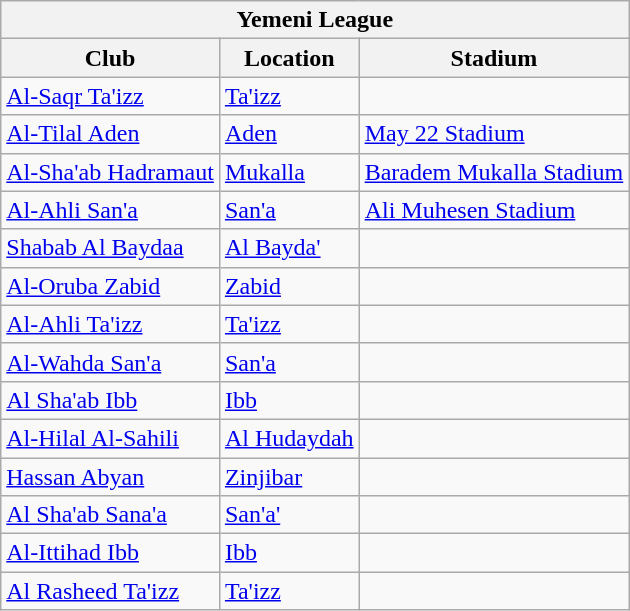<table class="wikitable" border="1">
<tr>
<th colspan="4">Yemeni League</th>
</tr>
<tr>
<th>Club</th>
<th>Location</th>
<th>Stadium</th>
</tr>
<tr>
<td><a href='#'>Al-Saqr Ta'izz</a></td>
<td><a href='#'>Ta'izz</a></td>
<td></td>
</tr>
<tr>
<td><a href='#'>Al-Tilal Aden</a></td>
<td><a href='#'>Aden</a></td>
<td><a href='#'>May 22 Stadium</a></td>
</tr>
<tr>
<td><a href='#'>Al-Sha'ab Hadramaut</a></td>
<td><a href='#'>Mukalla</a></td>
<td><a href='#'>Baradem Mukalla Stadium</a></td>
</tr>
<tr>
<td><a href='#'>Al-Ahli San'a</a></td>
<td><a href='#'>San'a</a></td>
<td><a href='#'>Ali Muhesen Stadium</a></td>
</tr>
<tr>
<td><a href='#'>Shabab Al Baydaa</a></td>
<td><a href='#'>Al Bayda'</a></td>
<td></td>
</tr>
<tr>
<td><a href='#'>Al-Oruba Zabid</a></td>
<td><a href='#'>Zabid</a></td>
<td></td>
</tr>
<tr>
<td><a href='#'>Al-Ahli Ta'izz</a></td>
<td><a href='#'>Ta'izz</a></td>
<td></td>
</tr>
<tr>
<td><a href='#'>Al-Wahda San'a</a></td>
<td><a href='#'>San'a</a></td>
<td></td>
</tr>
<tr>
<td><a href='#'>Al Sha'ab Ibb</a></td>
<td><a href='#'>Ibb</a></td>
<td></td>
</tr>
<tr>
<td><a href='#'>Al-Hilal Al-Sahili</a></td>
<td><a href='#'>Al Hudaydah</a></td>
<td></td>
</tr>
<tr>
<td><a href='#'>Hassan Abyan</a></td>
<td><a href='#'>Zinjibar</a></td>
<td></td>
</tr>
<tr>
<td><a href='#'>Al Sha'ab Sana'a</a></td>
<td><a href='#'>San'a'</a></td>
<td></td>
</tr>
<tr>
<td><a href='#'>Al-Ittihad Ibb</a></td>
<td><a href='#'>Ibb</a></td>
<td></td>
</tr>
<tr>
<td><a href='#'>Al Rasheed Ta'izz</a></td>
<td><a href='#'>Ta'izz</a></td>
<td></td>
</tr>
</table>
